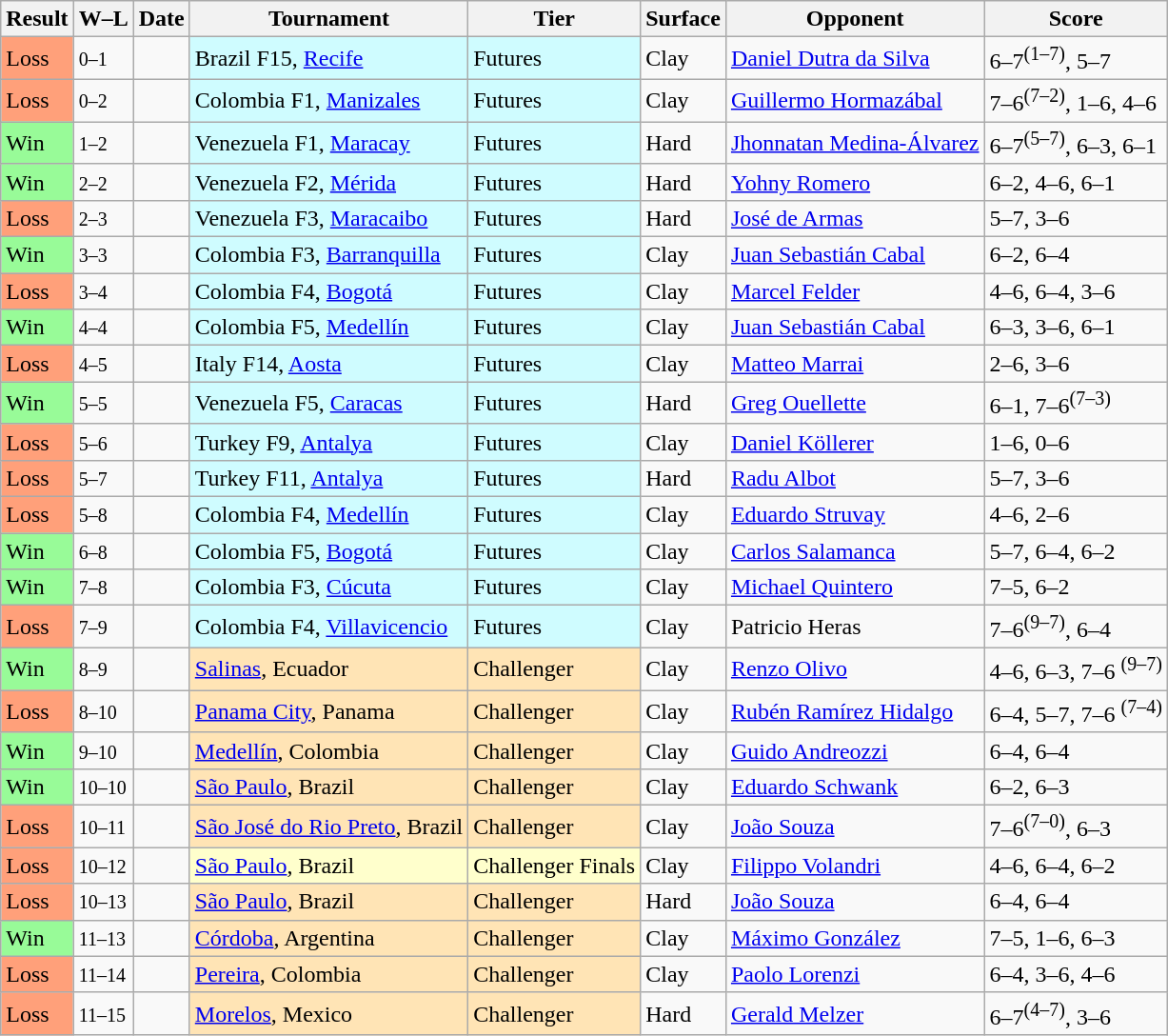<table class="sortable wikitable">
<tr>
<th>Result</th>
<th class="unsortable">W–L</th>
<th>Date</th>
<th>Tournament</th>
<th>Tier</th>
<th>Surface</th>
<th>Opponent</th>
<th class="unsortable">Score</th>
</tr>
<tr>
<td style="background:#ffa07a;">Loss</td>
<td><small>0–1</small></td>
<td></td>
<td style="background:#cffcff;">Brazil F15, <a href='#'>Recife</a></td>
<td style="background:#cffcff;">Futures</td>
<td>Clay</td>
<td> <a href='#'>Daniel Dutra da Silva</a></td>
<td>6–7<sup>(1–7)</sup>, 5–7</td>
</tr>
<tr>
<td style="background:#ffa07a;">Loss</td>
<td><small>0–2</small></td>
<td></td>
<td style="background:#cffcff;">Colombia F1, <a href='#'>Manizales</a></td>
<td style="background:#cffcff;">Futures</td>
<td>Clay</td>
<td> <a href='#'>Guillermo Hormazábal</a></td>
<td>7–6<sup>(7–2)</sup>, 1–6, 4–6</td>
</tr>
<tr>
<td style="background:#98fb98;">Win</td>
<td><small>1–2</small></td>
<td></td>
<td style="background:#cffcff;">Venezuela F1, <a href='#'>Maracay</a></td>
<td style="background:#cffcff;">Futures</td>
<td>Hard</td>
<td> <a href='#'>Jhonnatan Medina-Álvarez</a></td>
<td>6–7<sup>(5–7)</sup>, 6–3, 6–1</td>
</tr>
<tr>
<td style="background:#98fb98;">Win</td>
<td><small>2–2</small></td>
<td></td>
<td style="background:#cffcff;">Venezuela F2, <a href='#'>Mérida</a></td>
<td style="background:#cffcff;">Futures</td>
<td>Hard</td>
<td> <a href='#'>Yohny Romero</a></td>
<td>6–2, 4–6, 6–1</td>
</tr>
<tr>
<td style="background:#ffa07a;">Loss</td>
<td><small>2–3</small></td>
<td></td>
<td style="background:#cffcff;">Venezuela F3, <a href='#'>Maracaibo</a></td>
<td style="background:#cffcff;">Futures</td>
<td>Hard</td>
<td> <a href='#'>José de Armas</a></td>
<td>5–7, 3–6</td>
</tr>
<tr>
<td style="background:#98fb98;">Win</td>
<td><small>3–3</small></td>
<td></td>
<td style="background:#cffcff;">Colombia F3, <a href='#'>Barranquilla</a></td>
<td style="background:#cffcff;">Futures</td>
<td>Clay</td>
<td> <a href='#'>Juan Sebastián Cabal</a></td>
<td>6–2, 6–4</td>
</tr>
<tr>
<td style="background:#ffa07a;">Loss</td>
<td><small>3–4</small></td>
<td></td>
<td style="background:#cffcff;">Colombia F4, <a href='#'>Bogotá</a></td>
<td style="background:#cffcff;">Futures</td>
<td>Clay</td>
<td> <a href='#'>Marcel Felder</a></td>
<td>4–6, 6–4, 3–6</td>
</tr>
<tr>
<td style="background:#98fb98;">Win</td>
<td><small>4–4</small></td>
<td></td>
<td style="background:#cffcff;">Colombia F5, <a href='#'>Medellín</a></td>
<td style="background:#cffcff;">Futures</td>
<td>Clay</td>
<td> <a href='#'>Juan Sebastián Cabal</a></td>
<td>6–3, 3–6, 6–1</td>
</tr>
<tr>
<td style="background:#ffa07a;">Loss</td>
<td><small>4–5</small></td>
<td></td>
<td style="background:#cffcff;">Italy F14, <a href='#'>Aosta</a></td>
<td style="background:#cffcff;">Futures</td>
<td>Clay</td>
<td> <a href='#'>Matteo Marrai</a></td>
<td>2–6, 3–6</td>
</tr>
<tr>
<td style="background:#98fb98;">Win</td>
<td><small>5–5</small></td>
<td></td>
<td style="background:#cffcff;">Venezuela F5, <a href='#'>Caracas</a></td>
<td style="background:#cffcff;">Futures</td>
<td>Hard</td>
<td> <a href='#'>Greg Ouellette</a></td>
<td>6–1, 7–6<sup>(7–3)</sup></td>
</tr>
<tr>
<td style="background:#ffa07a;">Loss</td>
<td><small>5–6</small></td>
<td></td>
<td style="background:#cffcff;">Turkey F9, <a href='#'>Antalya</a></td>
<td style="background:#cffcff;">Futures</td>
<td>Clay</td>
<td> <a href='#'>Daniel Köllerer</a></td>
<td>1–6, 0–6</td>
</tr>
<tr>
<td style="background:#ffa07a;">Loss</td>
<td><small>5–7</small></td>
<td></td>
<td style="background:#cffcff;">Turkey F11, <a href='#'>Antalya</a></td>
<td style="background:#cffcff;">Futures</td>
<td>Hard</td>
<td> <a href='#'>Radu Albot</a></td>
<td>5–7, 3–6</td>
</tr>
<tr>
<td style="background:#ffa07a;">Loss</td>
<td><small>5–8</small></td>
<td></td>
<td style="background:#cffcff;">Colombia F4, <a href='#'>Medellín</a></td>
<td style="background:#cffcff;">Futures</td>
<td>Clay</td>
<td> <a href='#'>Eduardo Struvay</a></td>
<td>4–6, 2–6</td>
</tr>
<tr>
<td style="background:#98fb98;">Win</td>
<td><small>6–8</small></td>
<td></td>
<td style="background:#cffcff;">Colombia F5, <a href='#'>Bogotá</a></td>
<td style="background:#cffcff;">Futures</td>
<td>Clay</td>
<td> <a href='#'>Carlos Salamanca</a></td>
<td>5–7, 6–4, 6–2</td>
</tr>
<tr>
<td style="background:#98fb98;">Win</td>
<td><small>7–8</small></td>
<td></td>
<td style="background:#cffcff;">Colombia F3, <a href='#'>Cúcuta</a></td>
<td style="background:#cffcff;">Futures</td>
<td>Clay</td>
<td> <a href='#'>Michael Quintero</a></td>
<td>7–5, 6–2</td>
</tr>
<tr>
<td style="background:#ffa07a;">Loss</td>
<td><small>7–9</small></td>
<td></td>
<td style="background:#cffcff;">Colombia F4, <a href='#'>Villavicencio</a></td>
<td style="background:#cffcff;">Futures</td>
<td>Clay</td>
<td> Patricio Heras</td>
<td>7–6<sup>(9–7)</sup>, 6–4</td>
</tr>
<tr>
<td style="background:#98fb98;">Win</td>
<td><small>8–9</small></td>
<td><a href='#'></a></td>
<td style="background:moccasin;"><a href='#'>Salinas</a>, Ecuador</td>
<td style="background:moccasin;">Challenger</td>
<td>Clay</td>
<td> <a href='#'>Renzo Olivo</a></td>
<td>4–6, 6–3, 7–6 <sup>(9–7)</sup></td>
</tr>
<tr>
<td style="background:#ffa07a;">Loss</td>
<td><small>8–10</small></td>
<td><a href='#'></a></td>
<td style="background:moccasin;"><a href='#'>Panama City</a>, Panama</td>
<td style="background:moccasin;">Challenger</td>
<td>Clay</td>
<td> <a href='#'>Rubén Ramírez Hidalgo</a></td>
<td>6–4, 5–7, 7–6 <sup>(7–4)</sup></td>
</tr>
<tr>
<td style="background:#98fb98;">Win</td>
<td><small>9–10</small></td>
<td><a href='#'></a></td>
<td style="background:moccasin;"><a href='#'>Medellín</a>, Colombia</td>
<td style="background:moccasin;">Challenger</td>
<td>Clay</td>
<td> <a href='#'>Guido Andreozzi</a></td>
<td>6–4, 6–4</td>
</tr>
<tr>
<td style="background:#98fb98;">Win</td>
<td><small>10–10</small></td>
<td><a href='#'></a></td>
<td style="background:moccasin;"><a href='#'>São Paulo</a>, Brazil</td>
<td style="background:moccasin;">Challenger</td>
<td>Clay</td>
<td> <a href='#'>Eduardo Schwank</a></td>
<td>6–2, 6–3</td>
</tr>
<tr>
<td style="background:#ffa07a;">Loss</td>
<td><small>10–11</small></td>
<td><a href='#'></a></td>
<td style="background:moccasin;"><a href='#'>São José do Rio Preto</a>, Brazil</td>
<td style="background:moccasin;">Challenger</td>
<td>Clay</td>
<td> <a href='#'>João Souza</a></td>
<td>7–6<sup>(7–0)</sup>, 6–3</td>
</tr>
<tr>
<td style="background:#ffa07a;">Loss</td>
<td><small>10–12</small></td>
<td><a href='#'></a></td>
<td style="background:#ffffcc;"><a href='#'>São Paulo</a>, Brazil</td>
<td style="background:#ffffcc;">Challenger Finals</td>
<td>Clay</td>
<td> <a href='#'>Filippo Volandri</a></td>
<td>4–6, 6–4, 6–2</td>
</tr>
<tr>
<td style="background:#ffa07a;">Loss</td>
<td><small>10–13</small></td>
<td><a href='#'></a></td>
<td style="background:moccasin;"><a href='#'>São Paulo</a>, Brazil</td>
<td style="background:moccasin;">Challenger</td>
<td>Hard</td>
<td> <a href='#'>João Souza</a></td>
<td>6–4, 6–4</td>
</tr>
<tr>
<td style="background:#98fb98;">Win</td>
<td><small>11–13</small></td>
<td><a href='#'></a></td>
<td style="background:moccasin;"><a href='#'>Córdoba</a>, Argentina</td>
<td style="background:moccasin;">Challenger</td>
<td>Clay</td>
<td> <a href='#'>Máximo González</a></td>
<td>7–5, 1–6, 6–3</td>
</tr>
<tr>
<td style="background:#ffa07a;">Loss</td>
<td><small>11–14</small></td>
<td><a href='#'></a></td>
<td style="background:moccasin;"><a href='#'>Pereira</a>, Colombia</td>
<td style="background:moccasin;">Challenger</td>
<td>Clay</td>
<td> <a href='#'>Paolo Lorenzi</a></td>
<td>6–4, 3–6, 4–6</td>
</tr>
<tr>
<td style="background:#ffa07a;">Loss</td>
<td><small>11–15</small></td>
<td><a href='#'></a></td>
<td style="background:moccasin;"><a href='#'>Morelos</a>, Mexico</td>
<td style="background:moccasin;">Challenger</td>
<td>Hard</td>
<td> <a href='#'>Gerald Melzer</a></td>
<td>6–7<sup>(4–7)</sup>, 3–6</td>
</tr>
</table>
